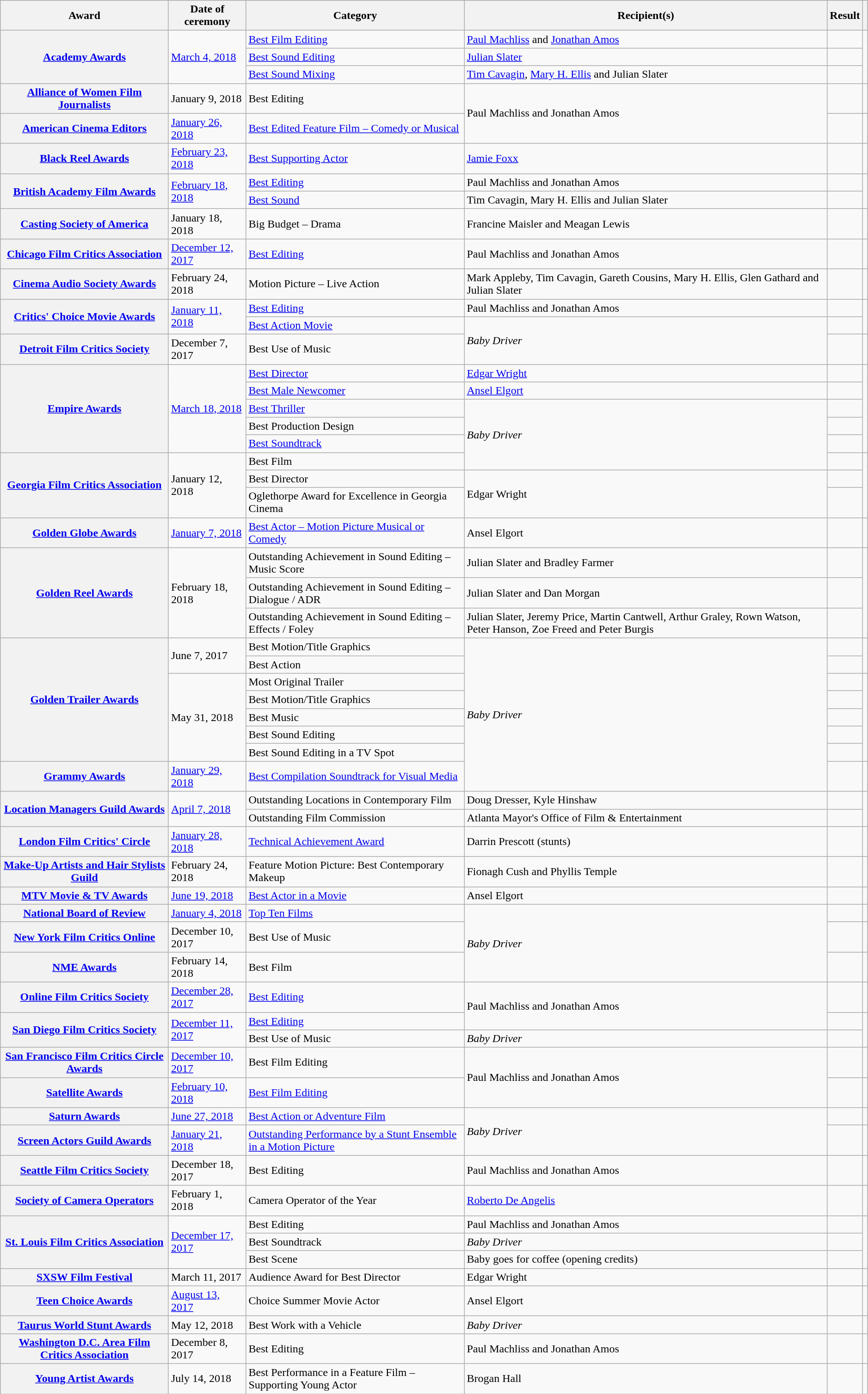<table class="wikitable plainrowheaders sortable" style="width: 99%">
<tr>
<th scope="col">Award</th>
<th scope="col">Date of ceremony</th>
<th scope="col">Category</th>
<th scope="col">Recipient(s)</th>
<th scope="col">Result</th>
<th scope="col" class="unsortable"></th>
</tr>
<tr>
<th scope="row" rowspan="3"><a href='#'>Academy Awards</a></th>
<td rowspan="3"><a href='#'>March 4, 2018</a></td>
<td><a href='#'>Best Film Editing</a></td>
<td><a href='#'>Paul Machliss</a> and <a href='#'>Jonathan Amos</a></td>
<td></td>
<td rowspan="3" style="text-align:center;"></td>
</tr>
<tr>
<td><a href='#'>Best Sound Editing</a></td>
<td><a href='#'>Julian Slater</a></td>
<td></td>
</tr>
<tr>
<td><a href='#'>Best Sound Mixing</a></td>
<td><a href='#'>Tim Cavagin</a>, <a href='#'>Mary H. Ellis</a> and Julian Slater</td>
<td></td>
</tr>
<tr>
<th scope="row"><a href='#'>Alliance of Women Film Journalists</a></th>
<td>January 9, 2018</td>
<td>Best Editing</td>
<td rowspan="2">Paul Machliss and Jonathan Amos</td>
<td></td>
<td style="text-align:center;"></td>
</tr>
<tr>
<th scope="row"><a href='#'>American Cinema Editors</a></th>
<td><a href='#'>January 26, 2018</a></td>
<td><a href='#'>Best Edited Feature Film – Comedy or Musical</a></td>
<td></td>
<td style="text-align:center;"></td>
</tr>
<tr>
<th scope="row"><a href='#'>Black Reel Awards</a></th>
<td><a href='#'>February 23, 2018</a></td>
<td><a href='#'>Best Supporting Actor</a></td>
<td><a href='#'>Jamie Foxx</a></td>
<td></td>
<td style="text-align:center;"></td>
</tr>
<tr>
<th rowspan="2" scope="row"><a href='#'>British Academy Film Awards</a></th>
<td rowspan="2"><a href='#'>February 18, 2018</a></td>
<td><a href='#'>Best Editing</a></td>
<td>Paul Machliss and Jonathan Amos</td>
<td></td>
<td rowspan="2" style="text-align:center;"></td>
</tr>
<tr>
<td><a href='#'>Best Sound</a></td>
<td>Tim Cavagin, Mary H. Ellis and Julian Slater</td>
<td></td>
</tr>
<tr>
<th scope="row"><a href='#'>Casting Society of America</a></th>
<td>January 18, 2018</td>
<td>Big Budget – Drama</td>
<td>Francine Maisler and Meagan Lewis</td>
<td></td>
<td style="text-align:center;"></td>
</tr>
<tr>
<th scope="row"><a href='#'>Chicago Film Critics Association</a></th>
<td><a href='#'>December 12, 2017</a></td>
<td><a href='#'>Best Editing</a></td>
<td>Paul Machliss and Jonathan Amos</td>
<td></td>
<td style="text-align: center;"></td>
</tr>
<tr>
<th scope="row"><a href='#'>Cinema Audio Society Awards</a></th>
<td>February 24, 2018</td>
<td>Motion Picture – Live Action</td>
<td>Mark Appleby, Tim Cavagin, Gareth Cousins, Mary H. Ellis, Glen Gathard and Julian Slater</td>
<td></td>
<td style="text-align:center;"></td>
</tr>
<tr>
<th scope="row" rowspan="2"><a href='#'>Critics' Choice Movie Awards</a></th>
<td rowspan="2"><a href='#'>January 11, 2018</a></td>
<td><a href='#'>Best Editing</a></td>
<td>Paul Machliss and Jonathan Amos</td>
<td></td>
<td rowspan="2" style="text-align: center;"></td>
</tr>
<tr>
<td><a href='#'>Best Action Movie</a></td>
<td rowspan="2"><em>Baby Driver</em></td>
<td></td>
</tr>
<tr>
<th scope="row"><a href='#'>Detroit Film Critics Society</a></th>
<td>December 7, 2017</td>
<td>Best Use of Music</td>
<td></td>
<td style="text-align: center;"></td>
</tr>
<tr>
<th scope="row" rowspan="5"><a href='#'>Empire Awards</a></th>
<td rowspan="5"><a href='#'>March 18, 2018</a></td>
<td><a href='#'>Best Director</a></td>
<td><a href='#'>Edgar Wright</a></td>
<td></td>
<td rowspan="5" style="text-align:center;"><br></td>
</tr>
<tr>
<td><a href='#'>Best Male Newcomer</a></td>
<td><a href='#'>Ansel Elgort</a></td>
<td></td>
</tr>
<tr>
<td><a href='#'>Best Thriller</a></td>
<td rowspan="4"><em>Baby Driver</em></td>
<td></td>
</tr>
<tr>
<td>Best Production Design</td>
<td></td>
</tr>
<tr>
<td><a href='#'>Best Soundtrack</a></td>
<td></td>
</tr>
<tr>
<th scope="row" rowspan="3"><a href='#'>Georgia Film Critics Association</a></th>
<td rowspan="3">January 12, 2018</td>
<td>Best Film</td>
<td></td>
<td rowspan="3" style="text-align:center;"></td>
</tr>
<tr>
<td>Best Director</td>
<td rowspan="2">Edgar Wright</td>
<td></td>
</tr>
<tr>
<td>Oglethorpe Award for Excellence in Georgia Cinema</td>
<td></td>
</tr>
<tr>
<th scope="row"><a href='#'>Golden Globe Awards</a></th>
<td><a href='#'>January 7, 2018</a></td>
<td><a href='#'>Best Actor – Motion Picture Musical or Comedy</a></td>
<td>Ansel Elgort</td>
<td></td>
<td style="text-align:center;"></td>
</tr>
<tr>
<th scope="row" rowspan="3"><a href='#'>Golden Reel Awards</a></th>
<td rowspan="3">February 18, 2018</td>
<td>Outstanding Achievement in Sound Editing – Music Score</td>
<td>Julian Slater and Bradley Farmer</td>
<td></td>
<td rowspan="3" style="text-align:center;"></td>
</tr>
<tr>
<td>Outstanding Achievement in Sound Editing – Dialogue / ADR</td>
<td>Julian Slater and Dan Morgan</td>
<td></td>
</tr>
<tr>
<td>Outstanding Achievement in Sound Editing – Effects / Foley</td>
<td>Julian Slater, Jeremy Price, Martin Cantwell, Arthur Graley, Rown Watson, Peter Hanson, Zoe Freed and Peter Burgis</td>
<td></td>
</tr>
<tr>
<th rowspan="7" scope="row"><a href='#'>Golden Trailer Awards</a></th>
<td rowspan="2">June 7, 2017</td>
<td>Best Motion/Title Graphics</td>
<td rowspan="8"><em>Baby Driver</em></td>
<td></td>
<td rowspan="2" style="text-align:center;"><br></td>
</tr>
<tr>
<td>Best Action</td>
<td></td>
</tr>
<tr>
<td rowspan="5">May 31, 2018</td>
<td>Most Original Trailer</td>
<td></td>
<td rowspan="5" style="text-align:center;"><br></td>
</tr>
<tr>
<td>Best Motion/Title Graphics</td>
<td></td>
</tr>
<tr>
<td>Best Music</td>
<td></td>
</tr>
<tr>
<td>Best Sound Editing</td>
<td></td>
</tr>
<tr>
<td>Best Sound Editing in a TV Spot</td>
<td></td>
</tr>
<tr>
<th scope="row"><a href='#'>Grammy Awards</a></th>
<td><a href='#'>January 29, 2018</a></td>
<td><a href='#'>Best Compilation Soundtrack for Visual Media</a></td>
<td></td>
<td style="text-align:center;"><br></td>
</tr>
<tr>
<th scope="row" rowspan="2"><a href='#'>Location Managers Guild Awards</a></th>
<td rowspan="2"><a href='#'>April 7, 2018</a></td>
<td>Outstanding Locations in Contemporary Film</td>
<td>Doug Dresser, Kyle Hinshaw</td>
<td></td>
<td rowspan="2" style="text-align:center;"></td>
</tr>
<tr>
<td>Outstanding Film Commission</td>
<td>Atlanta Mayor's Office of Film & Entertainment</td>
<td></td>
</tr>
<tr>
<th scope="row"><a href='#'>London Film Critics' Circle</a></th>
<td><a href='#'>January 28, 2018</a></td>
<td><a href='#'>Technical Achievement Award</a></td>
<td>Darrin Prescott (stunts)</td>
<td></td>
<td style="text-align:center;"></td>
</tr>
<tr>
<th scope="row"><a href='#'>Make-Up Artists and Hair Stylists Guild</a></th>
<td>February 24, 2018</td>
<td>Feature Motion Picture: Best Contemporary Makeup</td>
<td>Fionagh Cush and Phyllis Temple</td>
<td></td>
<td style="text-align:center;"></td>
</tr>
<tr>
<th scope="row"><a href='#'>MTV Movie & TV Awards</a></th>
<td><a href='#'>June 19, 2018</a></td>
<td><a href='#'>Best Actor in a Movie</a></td>
<td>Ansel Elgort</td>
<td></td>
<td style="text-align: center;"></td>
</tr>
<tr>
<th scope="row"><a href='#'>National Board of Review</a></th>
<td><a href='#'>January 4, 2018</a></td>
<td><a href='#'>Top Ten Films</a></td>
<td rowspan="3"><em>Baby Driver</em></td>
<td></td>
<td style="text-align: center;"></td>
</tr>
<tr>
<th scope="row"><a href='#'>New York Film Critics Online</a></th>
<td>December 10, 2017</td>
<td>Best Use of Music</td>
<td></td>
<td style="text-align: center;"></td>
</tr>
<tr>
<th scope="row"><a href='#'>NME Awards</a></th>
<td>February 14, 2018</td>
<td>Best Film</td>
<td></td>
<td style="text-align: center;"></td>
</tr>
<tr>
<th scope="row"><a href='#'>Online Film Critics Society</a></th>
<td><a href='#'>December 28, 2017</a></td>
<td><a href='#'>Best Editing</a></td>
<td rowspan="2">Paul Machliss and Jonathan Amos</td>
<td></td>
<td style="text-align: center;"><br></td>
</tr>
<tr>
<th scope="row" rowspan="2"><a href='#'>San Diego Film Critics Society</a></th>
<td rowspan="2"><a href='#'>December 11, 2017</a></td>
<td><a href='#'>Best Editing</a></td>
<td></td>
<td rowspan="2" style="text-align:center;"></td>
</tr>
<tr>
<td>Best Use of Music</td>
<td><em>Baby Driver</em></td>
<td></td>
</tr>
<tr>
<th scope="row"><a href='#'>San Francisco Film Critics Circle Awards</a></th>
<td><a href='#'>December 10, 2017</a></td>
<td>Best Film Editing</td>
<td rowspan="2">Paul Machliss and Jonathan Amos</td>
<td></td>
<td style="text-align:center;"></td>
</tr>
<tr>
<th scope="row"><a href='#'>Satellite Awards</a></th>
<td><a href='#'>February 10, 2018</a></td>
<td><a href='#'>Best Film Editing</a></td>
<td></td>
<td style="text-align:center;"></td>
</tr>
<tr>
<th scope="row"><a href='#'>Saturn Awards</a></th>
<td><a href='#'>June 27, 2018</a></td>
<td><a href='#'>Best Action or Adventure Film</a></td>
<td rowspan="2"><em>Baby Driver</em></td>
<td></td>
<td style="text-align:center;"><br></td>
</tr>
<tr>
<th scope="row"><a href='#'>Screen Actors Guild Awards</a></th>
<td><a href='#'>January 21, 2018</a></td>
<td><a href='#'>Outstanding Performance by a Stunt Ensemble in a Motion Picture</a></td>
<td></td>
<td style="text-align:center;"></td>
</tr>
<tr>
<th scope="row"><a href='#'>Seattle Film Critics Society</a></th>
<td>December 18, 2017</td>
<td>Best Editing</td>
<td>Paul Machliss and Jonathan Amos</td>
<td></td>
<td style="text-align:center;"></td>
</tr>
<tr>
<th scope="row"><a href='#'>Society of Camera Operators</a></th>
<td>February 1, 2018</td>
<td>Camera Operator of the Year</td>
<td><a href='#'>Roberto De Angelis</a></td>
<td></td>
<td style="text-align:center;"></td>
</tr>
<tr>
<th rowspan="3" scope="row"><a href='#'>St. Louis Film Critics Association</a></th>
<td rowspan="3"><a href='#'>December 17, 2017</a></td>
<td>Best Editing</td>
<td>Paul Machliss and Jonathan Amos</td>
<td></td>
<td rowspan="3" style="text-align:center;"></td>
</tr>
<tr>
<td>Best Soundtrack</td>
<td><em>Baby Driver</em></td>
<td></td>
</tr>
<tr>
<td>Best Scene</td>
<td>Baby goes for coffee (opening credits)</td>
<td></td>
</tr>
<tr>
<th scope="row"><a href='#'>SXSW Film Festival</a></th>
<td>March 11, 2017</td>
<td>Audience Award for Best Director</td>
<td>Edgar Wright</td>
<td></td>
<td style="text-align:center;"></td>
</tr>
<tr>
<th scope="row"><a href='#'>Teen Choice Awards</a></th>
<td><a href='#'>August 13, 2017</a></td>
<td>Choice Summer Movie Actor</td>
<td>Ansel Elgort</td>
<td></td>
<td style="text-align:center;"></td>
</tr>
<tr>
<th scope="row"><a href='#'>Taurus World Stunt Awards</a></th>
<td>May 12, 2018</td>
<td>Best Work with a Vehicle</td>
<td><em>Baby Driver</em></td>
<td></td>
<td style="text-align:center;"></td>
</tr>
<tr>
<th scope="row"><a href='#'>Washington D.C. Area Film Critics Association</a></th>
<td>December 8, 2017</td>
<td>Best Editing</td>
<td>Paul Machliss and Jonathan Amos</td>
<td></td>
<td style="text-align:center;"></td>
</tr>
<tr>
<th scope="row"><a href='#'>Young Artist Awards</a></th>
<td>July 14, 2018</td>
<td>Best Performance in a Feature Film – Supporting Young Actor</td>
<td>Brogan Hall</td>
<td></td>
<td style="text-align:center;"></td>
</tr>
</table>
